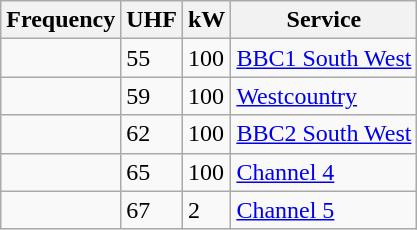<table class="wikitable sortable">
<tr>
<th>Frequency</th>
<th>UHF</th>
<th>kW</th>
<th>Service</th>
</tr>
<tr>
<td></td>
<td>55</td>
<td>100</td>
<td><a href='#'>BBC1 South West</a></td>
</tr>
<tr>
<td></td>
<td>59</td>
<td>100</td>
<td><a href='#'>Westcountry</a></td>
</tr>
<tr>
<td></td>
<td>62</td>
<td>100</td>
<td><a href='#'>BBC2 South West</a></td>
</tr>
<tr>
<td></td>
<td>65</td>
<td>100</td>
<td><a href='#'>Channel 4</a></td>
</tr>
<tr>
<td></td>
<td>67</td>
<td>2</td>
<td><a href='#'>Channel 5</a></td>
</tr>
</table>
